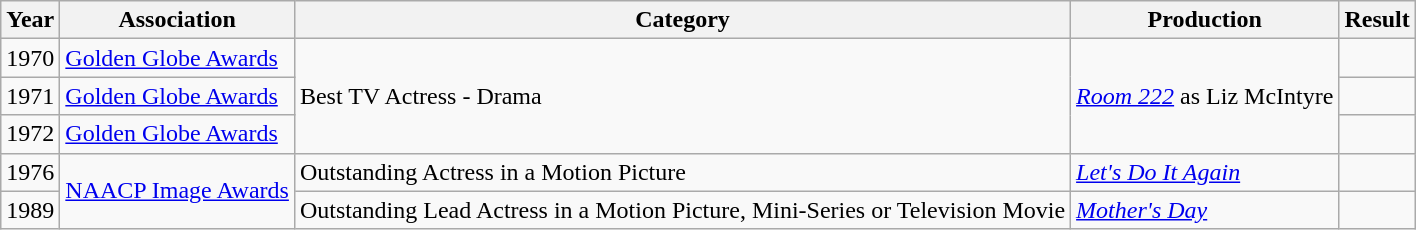<table class="wikitable sortables">
<tr>
<th>Year</th>
<th>Association</th>
<th>Category</th>
<th>Production</th>
<th>Result</th>
</tr>
<tr>
<td>1970</td>
<td><a href='#'>Golden Globe Awards</a></td>
<td rowspan="3">Best TV Actress - Drama</td>
<td rowspan="3"><em><a href='#'>Room 222</a></em> as Liz McIntyre</td>
<td></td>
</tr>
<tr>
<td>1971</td>
<td><a href='#'>Golden Globe Awards</a></td>
<td></td>
</tr>
<tr>
<td>1972</td>
<td><a href='#'>Golden Globe Awards</a></td>
<td></td>
</tr>
<tr>
<td>1976</td>
<td rowspan="2"><a href='#'>NAACP Image Awards</a></td>
<td>Outstanding Actress in a Motion Picture</td>
<td><em><a href='#'>Let's Do It Again</a></em></td>
<td></td>
</tr>
<tr>
<td>1989</td>
<td>Outstanding Lead Actress in a Motion Picture, Mini-Series or Television Movie</td>
<td><em><a href='#'>Mother's Day</a></em></td>
<td></td>
</tr>
</table>
